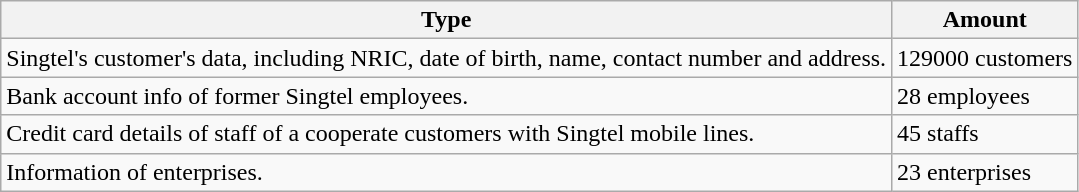<table class="wikitable">
<tr>
<th>Type</th>
<th>Amount</th>
</tr>
<tr>
<td>Singtel's customer's data, including NRIC, date of birth, name, contact number and address.</td>
<td>129000 customers</td>
</tr>
<tr>
<td>Bank account info of former Singtel employees.</td>
<td>28 employees</td>
</tr>
<tr>
<td>Credit card details of staff of a cooperate customers with Singtel mobile lines.</td>
<td>45 staffs</td>
</tr>
<tr>
<td>Information of enterprises.</td>
<td>23 enterprises</td>
</tr>
</table>
